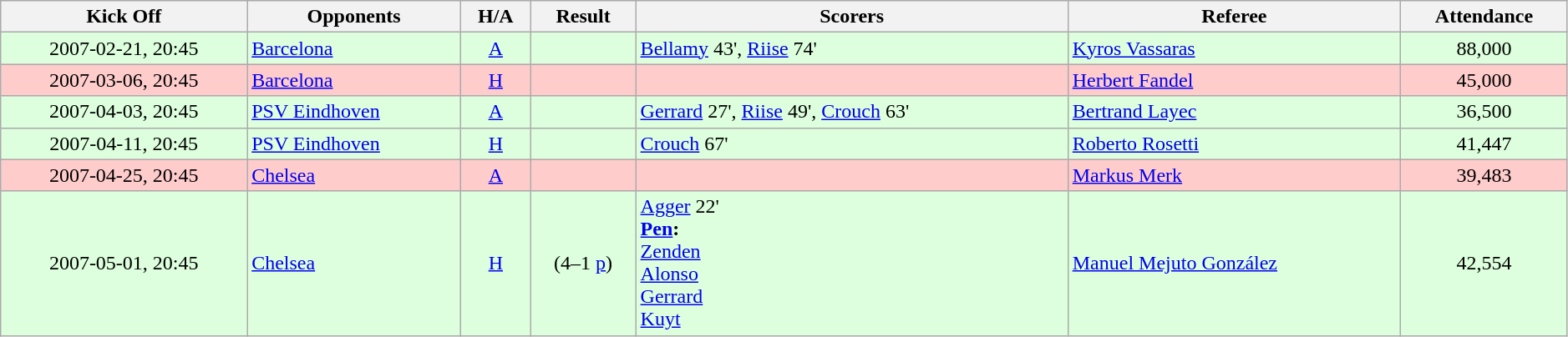<table class="wikitable" style="width:99%;">
<tr style="background:#f0f6ff;">
<th>Kick Off</th>
<th>Opponents</th>
<th>H/A</th>
<th>Result</th>
<th>Scorers</th>
<th>Referee</th>
<th>Attendance</th>
</tr>
<tr style="background:#dfd;">
<td align=center>2007-02-21, 20:45</td>
<td> <a href='#'>Barcelona</a></td>
<td align=center><a href='#'>A</a></td>
<td align=center></td>
<td><a href='#'>Bellamy</a> 43', <a href='#'>Riise</a> 74'</td>
<td> <a href='#'>Kyros Vassaras</a></td>
<td align=center>88,000</td>
</tr>
<tr style="background:#fcc;">
<td align=center>2007-03-06, 20:45</td>
<td> <a href='#'>Barcelona</a></td>
<td align=center><a href='#'>H</a></td>
<td align=center></td>
<td></td>
<td> <a href='#'>Herbert Fandel</a></td>
<td align=center>45,000</td>
</tr>
<tr style="background:#dfd;">
<td align=center>2007-04-03, 20:45</td>
<td> <a href='#'>PSV Eindhoven</a></td>
<td align=center><a href='#'>A</a></td>
<td align=center></td>
<td><a href='#'>Gerrard</a> 27', <a href='#'>Riise</a> 49', <a href='#'>Crouch</a> 63'</td>
<td> <a href='#'>Bertrand Layec</a></td>
<td align=center>36,500</td>
</tr>
<tr style="background:#dfd;">
<td align=center>2007-04-11, 20:45</td>
<td> <a href='#'>PSV Eindhoven</a></td>
<td align=center><a href='#'>H</a></td>
<td align=center></td>
<td><a href='#'>Crouch</a> 67'</td>
<td> <a href='#'>Roberto Rosetti</a></td>
<td align=center>41,447</td>
</tr>
<tr style="background:#fcc;">
<td align=center>2007-04-25, 20:45</td>
<td> <a href='#'>Chelsea</a></td>
<td align=center><a href='#'>A</a></td>
<td align=center></td>
<td></td>
<td> <a href='#'>Markus Merk</a></td>
<td align=center>39,483</td>
</tr>
<tr style="background:#dfd;">
<td align=center>2007-05-01, 20:45</td>
<td> <a href='#'>Chelsea</a></td>
<td align=center><a href='#'>H</a></td>
<td align=center> (4–1 <a href='#'>p</a>)</td>
<td><a href='#'>Agger</a> 22'<br><strong><a href='#'>Pen</a>:</strong><br><a href='#'>Zenden</a> <br><a href='#'>Alonso</a> <br><a href='#'>Gerrard</a> <br><a href='#'>Kuyt</a> </td>
<td> <a href='#'>Manuel Mejuto González</a></td>
<td align=center>42,554</td>
</tr>
</table>
